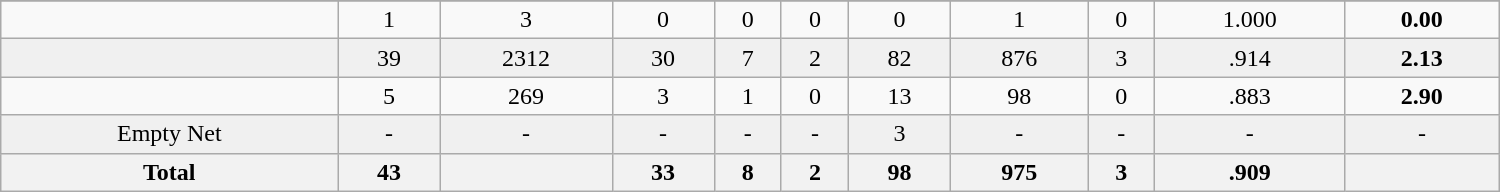<table class="wikitable sortable" width ="1000">
<tr align="center">
</tr>
<tr align="center">
<td></td>
<td>1</td>
<td>3</td>
<td>0</td>
<td>0</td>
<td>0</td>
<td>0</td>
<td>1</td>
<td>0</td>
<td>1.000</td>
<td><strong>0.00</strong></td>
</tr>
<tr align="center" bgcolor="#f0f0f0">
<td></td>
<td>39</td>
<td>2312</td>
<td>30</td>
<td>7</td>
<td>2</td>
<td>82</td>
<td>876</td>
<td>3</td>
<td>.914</td>
<td><strong>2.13</strong></td>
</tr>
<tr align="center">
<td></td>
<td>5</td>
<td>269</td>
<td>3</td>
<td>1</td>
<td>0</td>
<td>13</td>
<td>98</td>
<td>0</td>
<td>.883</td>
<td><strong>2.90</strong></td>
</tr>
<tr align="center" bgcolor="#f0f0f0">
<td>Empty Net</td>
<td>-</td>
<td>-</td>
<td>-</td>
<td>-</td>
<td>-</td>
<td>3</td>
<td>-</td>
<td>-</td>
<td>-</td>
<td>-</td>
</tr>
<tr>
<th>Total</th>
<th>43</th>
<th></th>
<th>33</th>
<th>8</th>
<th>2</th>
<th>98</th>
<th>975</th>
<th>3</th>
<th>.909</th>
<th></th>
</tr>
</table>
